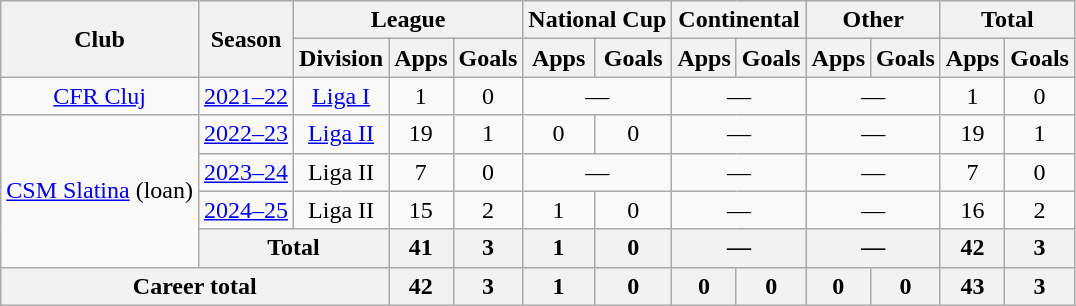<table class=wikitable style=text-align:center>
<tr>
<th rowspan=2>Club</th>
<th rowspan=2>Season</th>
<th colspan=3>League</th>
<th colspan=2>National Cup</th>
<th colspan=2>Continental</th>
<th colspan=2>Other</th>
<th colspan=2>Total</th>
</tr>
<tr>
<th>Division</th>
<th>Apps</th>
<th>Goals</th>
<th>Apps</th>
<th>Goals</th>
<th>Apps</th>
<th>Goals</th>
<th>Apps</th>
<th>Goals</th>
<th>Apps</th>
<th>Goals</th>
</tr>
<tr>
<td rowspan="1"><a href='#'>CFR Cluj</a></td>
<td><a href='#'>2021–22</a></td>
<td rowspan="1"><a href='#'>Liga I</a></td>
<td>1</td>
<td>0</td>
<td colspan="2">—</td>
<td colspan="2">—</td>
<td colspan="2">—</td>
<td>1</td>
<td>0</td>
</tr>
<tr>
<td rowspan="4"><a href='#'>CSM Slatina</a> (loan)</td>
<td><a href='#'>2022–23</a></td>
<td rowspan="1"><a href='#'>Liga II</a></td>
<td>19</td>
<td>1</td>
<td>0</td>
<td>0</td>
<td colspan="2">—</td>
<td colspan="2">—</td>
<td>19</td>
<td>1</td>
</tr>
<tr>
<td><a href='#'>2023–24</a></td>
<td rowspan="1">Liga II</td>
<td>7</td>
<td>0</td>
<td colspan=2>—</td>
<td colspan=2>—</td>
<td colspan=2>—</td>
<td>7</td>
<td>0</td>
</tr>
<tr>
<td><a href='#'>2024–25</a></td>
<td rowspan="1">Liga II</td>
<td>15</td>
<td>2</td>
<td>1</td>
<td>0</td>
<td colspan=2>—</td>
<td colspan=2>—</td>
<td>16</td>
<td>2</td>
</tr>
<tr>
<th colspan="2">Total</th>
<th>41</th>
<th>3</th>
<th>1</th>
<th>0</th>
<th colspan=2>—</th>
<th colspan=2>—</th>
<th>42</th>
<th>3</th>
</tr>
<tr>
<th colspan="3">Career total</th>
<th>42</th>
<th>3</th>
<th>1</th>
<th>0</th>
<th>0</th>
<th>0</th>
<th>0</th>
<th>0</th>
<th>43</th>
<th>3</th>
</tr>
</table>
